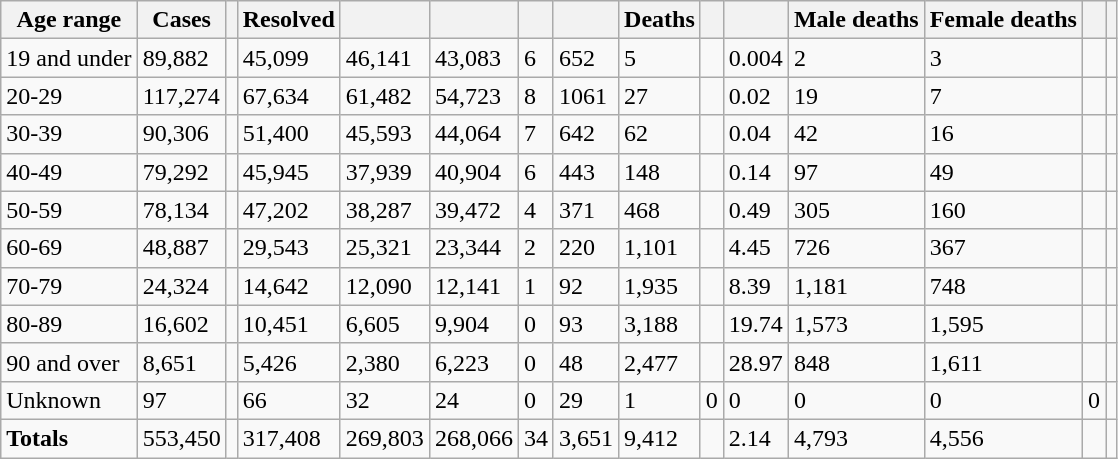<table class="wikitable sortable">
<tr>
<th>Age range</th>
<th>Cases</th>
<th></th>
<th>Resolved</th>
<th></th>
<th></th>
<th></th>
<th></th>
<th>Deaths</th>
<th></th>
<th></th>
<th>Male deaths</th>
<th>Female deaths</th>
<th></th>
<th></th>
</tr>
<tr>
<td>19 and under</td>
<td>89,882</td>
<td></td>
<td>45,099</td>
<td>46,141</td>
<td>43,083</td>
<td>6</td>
<td>652</td>
<td>5</td>
<td></td>
<td>0.004</td>
<td>2</td>
<td>3</td>
<td></td>
<td></td>
</tr>
<tr>
<td>20-29</td>
<td>117,274</td>
<td></td>
<td>67,634</td>
<td>61,482</td>
<td>54,723</td>
<td>8</td>
<td>1061</td>
<td>27</td>
<td></td>
<td>0.02</td>
<td>19</td>
<td>7</td>
<td></td>
<td></td>
</tr>
<tr>
<td>30-39</td>
<td>90,306</td>
<td></td>
<td>51,400</td>
<td>45,593</td>
<td>44,064</td>
<td>7</td>
<td>642</td>
<td>62</td>
<td></td>
<td>0.04</td>
<td>42</td>
<td>16</td>
<td></td>
<td></td>
</tr>
<tr>
<td>40-49</td>
<td>79,292</td>
<td></td>
<td>45,945</td>
<td>37,939</td>
<td>40,904</td>
<td>6</td>
<td>443</td>
<td>148</td>
<td></td>
<td>0.14</td>
<td>97</td>
<td>49</td>
<td></td>
<td></td>
</tr>
<tr>
<td>50-59</td>
<td>78,134</td>
<td></td>
<td>47,202</td>
<td>38,287</td>
<td>39,472</td>
<td>4</td>
<td>371</td>
<td>468</td>
<td></td>
<td>0.49</td>
<td>305</td>
<td>160</td>
<td></td>
<td></td>
</tr>
<tr>
<td>60-69</td>
<td>48,887</td>
<td></td>
<td>29,543</td>
<td>25,321</td>
<td>23,344</td>
<td>2</td>
<td>220</td>
<td>1,101</td>
<td></td>
<td>4.45</td>
<td>726</td>
<td>367</td>
<td></td>
<td></td>
</tr>
<tr>
<td>70-79</td>
<td>24,324</td>
<td></td>
<td>14,642</td>
<td>12,090</td>
<td>12,141</td>
<td>1</td>
<td>92</td>
<td>1,935</td>
<td></td>
<td>8.39</td>
<td>1,181</td>
<td>748</td>
<td></td>
<td></td>
</tr>
<tr>
<td>80-89</td>
<td>16,602</td>
<td></td>
<td>10,451</td>
<td>6,605</td>
<td>9,904</td>
<td>0</td>
<td>93</td>
<td>3,188</td>
<td></td>
<td>19.74</td>
<td>1,573</td>
<td>1,595</td>
<td></td>
<td></td>
</tr>
<tr>
<td>90 and over</td>
<td>8,651</td>
<td></td>
<td>5,426</td>
<td>2,380</td>
<td>6,223</td>
<td>0</td>
<td>48</td>
<td>2,477</td>
<td></td>
<td>28.97</td>
<td>848</td>
<td>1,611</td>
<td></td>
<td></td>
</tr>
<tr>
<td>Unknown</td>
<td>97</td>
<td></td>
<td>66</td>
<td>32</td>
<td>24</td>
<td>0</td>
<td>29</td>
<td>1</td>
<td>0</td>
<td>0</td>
<td>0</td>
<td>0</td>
<td>0</td>
</tr>
<tr>
<td><strong>Totals</strong></td>
<td>553,450</td>
<td></td>
<td>317,408</td>
<td>269,803</td>
<td>268,066</td>
<td>34</td>
<td>3,651</td>
<td>9,412</td>
<td></td>
<td>2.14</td>
<td>4,793</td>
<td>4,556</td>
<td></td>
<td></td>
</tr>
</table>
